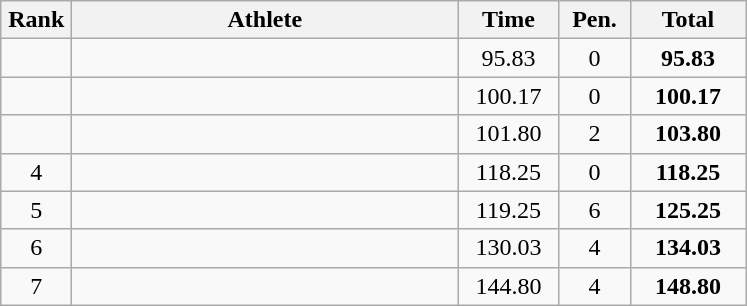<table class=wikitable style="text-align:center">
<tr>
<th width=40>Rank</th>
<th width=250>Athlete</th>
<th width=60>Time</th>
<th width=40>Pen.</th>
<th width=70>Total</th>
</tr>
<tr>
<td></td>
<td align=left></td>
<td>95.83</td>
<td>0</td>
<td><strong>95.83</strong></td>
</tr>
<tr>
<td></td>
<td align=left></td>
<td>100.17</td>
<td>0</td>
<td><strong>100.17</strong></td>
</tr>
<tr>
<td></td>
<td align=left></td>
<td>101.80</td>
<td>2</td>
<td><strong>103.80</strong></td>
</tr>
<tr>
<td>4</td>
<td align=left></td>
<td>118.25</td>
<td>0</td>
<td><strong>118.25</strong></td>
</tr>
<tr>
<td>5</td>
<td align=left></td>
<td>119.25</td>
<td>6</td>
<td><strong>125.25</strong></td>
</tr>
<tr>
<td>6</td>
<td align=left></td>
<td>130.03</td>
<td>4</td>
<td><strong>134.03</strong></td>
</tr>
<tr>
<td>7</td>
<td align=left></td>
<td>144.80</td>
<td>4</td>
<td><strong>148.80</strong></td>
</tr>
</table>
